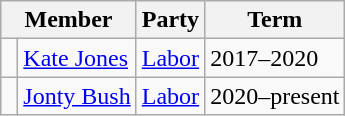<table class="wikitable">
<tr>
<th colspan="2">Member</th>
<th>Party</th>
<th>Term</th>
</tr>
<tr>
<td> </td>
<td><a href='#'>Kate Jones</a></td>
<td><a href='#'>Labor</a></td>
<td>2017–2020</td>
</tr>
<tr>
<td> </td>
<td><a href='#'>Jonty Bush</a></td>
<td><a href='#'>Labor</a></td>
<td>2020–present</td>
</tr>
</table>
